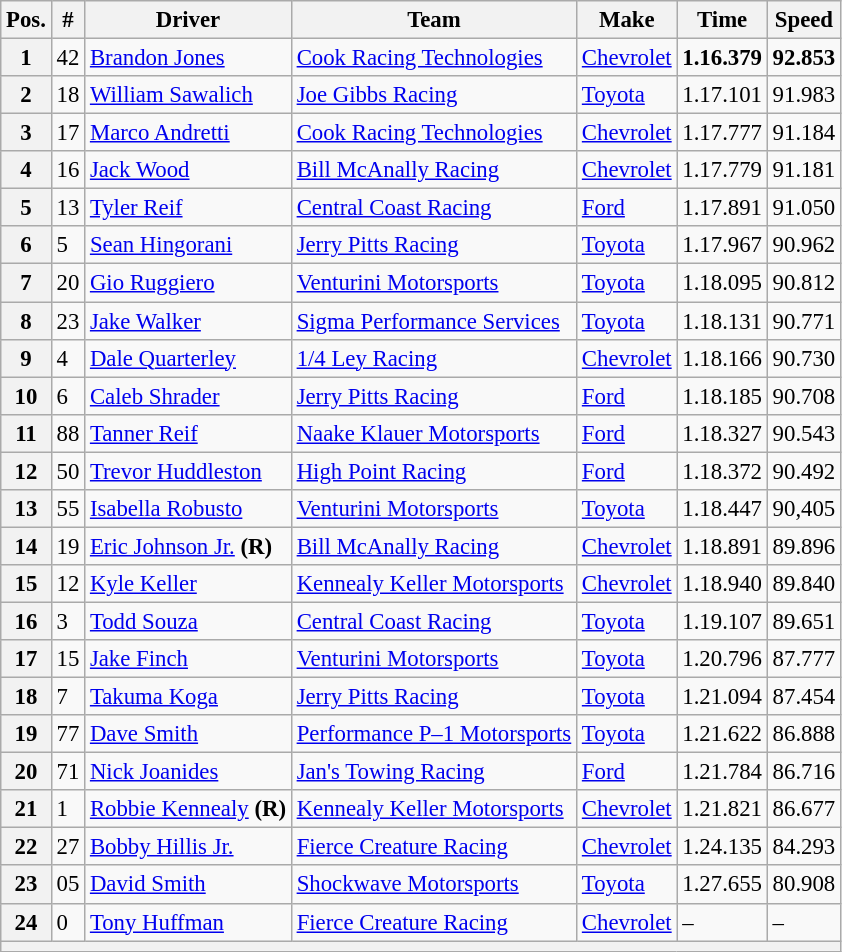<table class="wikitable" style="font-size:95%">
<tr>
<th>Pos.</th>
<th>#</th>
<th>Driver</th>
<th>Team</th>
<th>Make</th>
<th>Time</th>
<th>Speed</th>
</tr>
<tr>
<th>1</th>
<td>42</td>
<td><a href='#'>Brandon Jones</a></td>
<td><a href='#'>Cook Racing Technologies</a></td>
<td><a href='#'>Chevrolet</a></td>
<td><strong>1.16.379</strong></td>
<td><strong>92.853</strong></td>
</tr>
<tr>
<th>2</th>
<td>18</td>
<td><a href='#'>William Sawalich</a></td>
<td><a href='#'>Joe Gibbs Racing</a></td>
<td><a href='#'>Toyota</a></td>
<td>1.17.101</td>
<td>91.983</td>
</tr>
<tr>
<th>3</th>
<td>17</td>
<td><a href='#'>Marco Andretti</a></td>
<td><a href='#'>Cook Racing Technologies</a></td>
<td><a href='#'>Chevrolet</a></td>
<td>1.17.777</td>
<td>91.184</td>
</tr>
<tr>
<th>4</th>
<td>16</td>
<td><a href='#'>Jack Wood</a></td>
<td><a href='#'>Bill McAnally Racing</a></td>
<td><a href='#'>Chevrolet</a></td>
<td>1.17.779</td>
<td>91.181</td>
</tr>
<tr>
<th>5</th>
<td>13</td>
<td><a href='#'>Tyler Reif</a></td>
<td><a href='#'>Central Coast Racing</a></td>
<td><a href='#'>Ford</a></td>
<td>1.17.891</td>
<td>91.050</td>
</tr>
<tr>
<th>6</th>
<td>5</td>
<td><a href='#'>Sean Hingorani</a></td>
<td><a href='#'>Jerry Pitts Racing</a></td>
<td><a href='#'>Toyota</a></td>
<td>1.17.967</td>
<td>90.962</td>
</tr>
<tr>
<th>7</th>
<td>20</td>
<td><a href='#'>Gio Ruggiero</a></td>
<td><a href='#'>Venturini Motorsports</a></td>
<td><a href='#'>Toyota</a></td>
<td>1.18.095</td>
<td>90.812</td>
</tr>
<tr>
<th>8</th>
<td>23</td>
<td><a href='#'>Jake Walker</a></td>
<td><a href='#'>Sigma Performance Services</a></td>
<td><a href='#'>Toyota</a></td>
<td>1.18.131</td>
<td>90.771</td>
</tr>
<tr>
<th>9</th>
<td>4</td>
<td><a href='#'>Dale Quarterley</a></td>
<td><a href='#'>1/4 Ley Racing</a></td>
<td><a href='#'>Chevrolet</a></td>
<td>1.18.166</td>
<td>90.730</td>
</tr>
<tr>
<th>10</th>
<td>6</td>
<td><a href='#'>Caleb Shrader</a></td>
<td><a href='#'>Jerry Pitts Racing</a></td>
<td><a href='#'>Ford</a></td>
<td>1.18.185</td>
<td>90.708</td>
</tr>
<tr>
<th>11</th>
<td>88</td>
<td><a href='#'>Tanner Reif</a></td>
<td><a href='#'>Naake Klauer Motorsports</a></td>
<td><a href='#'>Ford</a></td>
<td>1.18.327</td>
<td>90.543</td>
</tr>
<tr>
<th>12</th>
<td>50</td>
<td><a href='#'>Trevor Huddleston</a></td>
<td><a href='#'>High Point Racing</a></td>
<td><a href='#'>Ford</a></td>
<td>1.18.372</td>
<td>90.492</td>
</tr>
<tr>
<th>13</th>
<td>55</td>
<td><a href='#'>Isabella Robusto</a></td>
<td><a href='#'>Venturini Motorsports</a></td>
<td><a href='#'>Toyota</a></td>
<td>1.18.447</td>
<td>90,405</td>
</tr>
<tr>
<th>14</th>
<td>19</td>
<td><a href='#'>Eric Johnson Jr.</a> <strong>(R)</strong></td>
<td><a href='#'>Bill McAnally Racing</a></td>
<td><a href='#'>Chevrolet</a></td>
<td>1.18.891</td>
<td>89.896</td>
</tr>
<tr>
<th>15</th>
<td>12</td>
<td><a href='#'>Kyle Keller</a></td>
<td><a href='#'>Kennealy Keller Motorsports</a></td>
<td><a href='#'>Chevrolet</a></td>
<td>1.18.940</td>
<td>89.840</td>
</tr>
<tr>
<th>16</th>
<td>3</td>
<td><a href='#'>Todd Souza</a></td>
<td><a href='#'>Central Coast Racing</a></td>
<td><a href='#'>Toyota</a></td>
<td>1.19.107</td>
<td>89.651</td>
</tr>
<tr>
<th>17</th>
<td>15</td>
<td><a href='#'>Jake Finch</a></td>
<td><a href='#'>Venturini Motorsports</a></td>
<td><a href='#'>Toyota</a></td>
<td>1.20.796</td>
<td>87.777</td>
</tr>
<tr>
<th>18</th>
<td>7</td>
<td><a href='#'>Takuma Koga</a></td>
<td><a href='#'>Jerry Pitts Racing</a></td>
<td><a href='#'>Toyota</a></td>
<td>1.21.094</td>
<td>87.454</td>
</tr>
<tr>
<th>19</th>
<td>77</td>
<td><a href='#'>Dave Smith</a></td>
<td nowrap=""><a href='#'>Performance P–1 Motorsports</a></td>
<td><a href='#'>Toyota</a></td>
<td>1.21.622</td>
<td>86.888</td>
</tr>
<tr>
<th>20</th>
<td>71</td>
<td><a href='#'>Nick Joanides</a></td>
<td><a href='#'>Jan's Towing Racing</a></td>
<td><a href='#'>Ford</a></td>
<td>1.21.784</td>
<td>86.716</td>
</tr>
<tr>
<th>21</th>
<td>1</td>
<td nowrap=""><a href='#'>Robbie Kennealy</a> <strong>(R)</strong></td>
<td><a href='#'>Kennealy Keller Motorsports</a></td>
<td><a href='#'>Chevrolet</a></td>
<td>1.21.821</td>
<td>86.677</td>
</tr>
<tr>
<th>22</th>
<td>27</td>
<td><a href='#'>Bobby Hillis Jr.</a></td>
<td><a href='#'>Fierce Creature Racing</a></td>
<td><a href='#'>Chevrolet</a></td>
<td>1.24.135</td>
<td>84.293</td>
</tr>
<tr>
<th>23</th>
<td>05</td>
<td><a href='#'>David Smith</a></td>
<td><a href='#'>Shockwave Motorsports</a></td>
<td><a href='#'>Toyota</a></td>
<td>1.27.655</td>
<td>80.908</td>
</tr>
<tr>
<th>24</th>
<td>0</td>
<td><a href='#'>Tony Huffman</a></td>
<td><a href='#'>Fierce Creature Racing</a></td>
<td><a href='#'>Chevrolet</a></td>
<td>–</td>
<td>–</td>
</tr>
<tr>
<th colspan="7"></th>
</tr>
</table>
